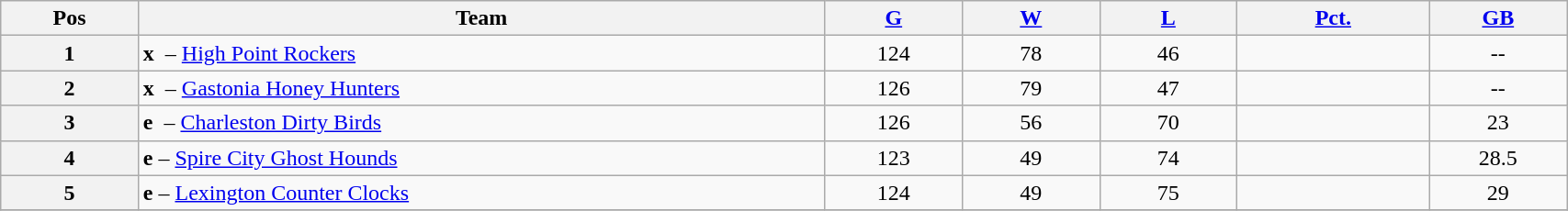<table class="wikitable plainrowheaders" width="90%" style="text-align:center;">
<tr>
<th scope="col" width="5%">Pos</th>
<th scope="col" width="25%">Team</th>
<th scope="col" width="5%"><a href='#'>G</a></th>
<th scope="col" width="5%"><a href='#'>W</a></th>
<th scope="col" width="5%"><a href='#'>L</a></th>
<th scope="col" width="7%"><a href='#'>Pct.</a></th>
<th scope="col" width="5%"><a href='#'>GB</a></th>
</tr>
<tr>
<th>1</th>
<td style="text-align:left;"><strong>x</strong>  – <a href='#'>High Point Rockers</a></td>
<td>124</td>
<td>78</td>
<td>46</td>
<td></td>
<td>--</td>
</tr>
<tr>
<th>2</th>
<td style="text-align:left;"><strong>x</strong>  – <a href='#'>Gastonia Honey Hunters</a></td>
<td>126</td>
<td>79</td>
<td>47</td>
<td></td>
<td>--</td>
</tr>
<tr>
<th>3</th>
<td style="text-align:left;"><strong>e</strong>  – <a href='#'>Charleston Dirty Birds</a></td>
<td>126</td>
<td>56</td>
<td>70</td>
<td></td>
<td>23</td>
</tr>
<tr>
<th>4</th>
<td style="text-align:left;"><strong>e</strong> – <a href='#'>Spire City Ghost Hounds</a></td>
<td>123</td>
<td>49</td>
<td>74</td>
<td></td>
<td>28.5</td>
</tr>
<tr>
<th>5</th>
<td style="text-align:left;"><strong>e</strong> – <a href='#'>Lexington Counter Clocks</a></td>
<td>124</td>
<td>49</td>
<td>75</td>
<td></td>
<td>29</td>
</tr>
<tr>
</tr>
</table>
